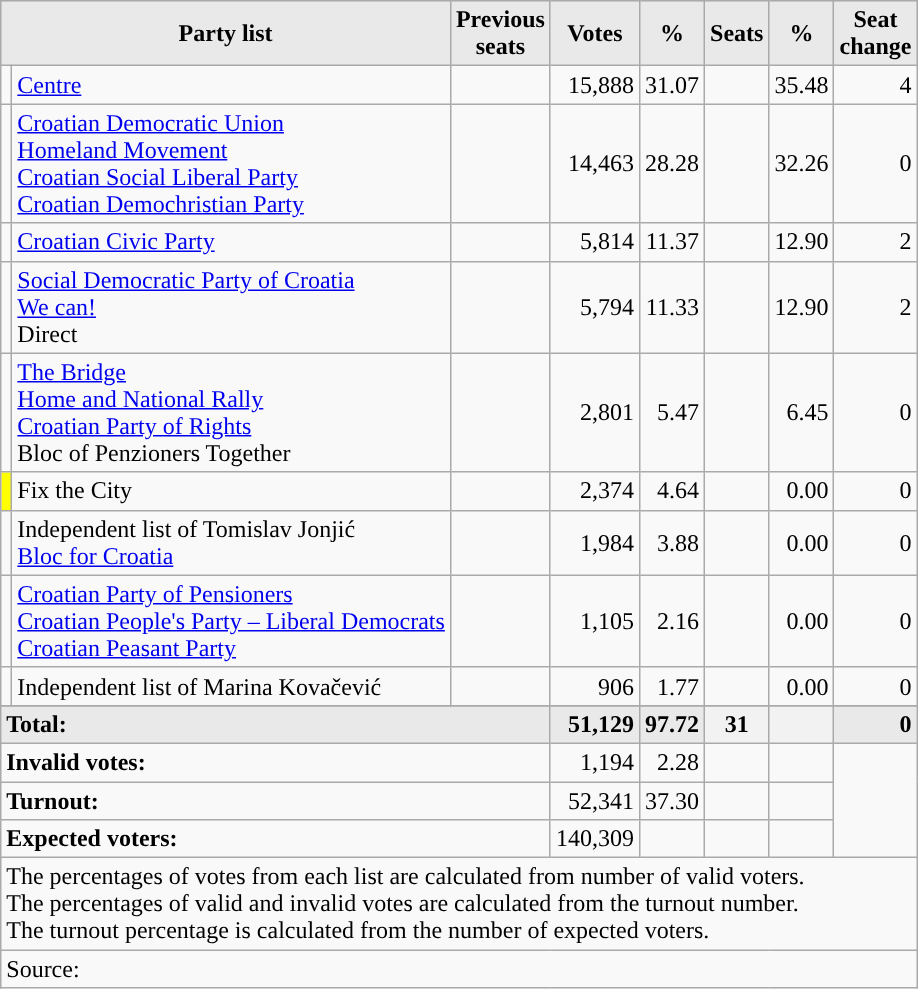<table class="wikitable" border="1">
<tr style="background-color:#C9C9C9">
<th colspan="2" align="center" style="background-color:#E9E9E9">Party list</th>
<th align="center" style="background-color:#E9E9E9">Previous<br>seats</th>
<th align="center" style="background-color:#E9E9E9">Votes</th>
<th align="center" style="background-color:#E9E9E9">%</th>
<th align="center" style="background-color:#E9E9E9">Seats</th>
<th align="center" style="background-color:#E9E9E9">%</th>
<th align="center" style="background-color:#E9E9E9">Seat<br>change</th>
</tr>
<tr>
<td></td>
<td align="left"><a href='#'>Centre</a></td>
<td align="left"></td>
<td align="right">15,888</td>
<td align="right">31.07</td>
<td align="left"></td>
<td align="right">35.48</td>
<td align="right"> 4</td>
</tr>
<tr>
<td></td>
<td align="left"><a href='#'>Croatian Democratic Union</a> <br> <a href='#'>Homeland Movement</a> <br><a href='#'>Croatian Social Liberal Party</a> <br> <a href='#'>Croatian Demochristian Party</a></td>
<td align="left"></td>
<td align="right">14,463</td>
<td align="right">28.28</td>
<td align="left"></td>
<td align="right">32.26</td>
<td align="right"> 0</td>
</tr>
<tr>
<td></td>
<td align="left"><a href='#'>Croatian Civic Party</a></td>
<td align="left"></td>
<td align="right">5,814</td>
<td align="right">11.37</td>
<td align="left"></td>
<td align="right">12.90</td>
<td align="right"> 2</td>
</tr>
<tr>
<td></td>
<td align="left"><a href='#'>Social Democratic Party of Croatia</a> <br> <a href='#'>We can!</a> <br> Direct</td>
<td align="left"></td>
<td align="right">5,794</td>
<td align="right">11.33</td>
<td align="left"></td>
<td align="right">12.90</td>
<td align="right"> 2</td>
</tr>
<tr>
<td></td>
<td align="left"><a href='#'>The Bridge</a> <br> <a href='#'>Home and National Rally</a> <br> <a href='#'>Croatian Party of Rights</a> <br> Bloc of Penzioners Together</td>
<td align="left"></td>
<td align="right">2,801</td>
<td align="right">5.47</td>
<td align="left"></td>
<td align="right">6.45</td>
<td align="right"> 0</td>
</tr>
<tr>
<td bgcolor="yellow"></td>
<td align="left">Fix the City</td>
<td align="left"></td>
<td align="right">2,374</td>
<td align="right">4.64</td>
<td align="left"></td>
<td align="right">0.00</td>
<td align="right"> 0</td>
</tr>
<tr>
<td></td>
<td align="left">Independent list of Tomislav Jonjić <br> <a href='#'>Bloc for Croatia</a></td>
<td align="left"></td>
<td align="right">1,984</td>
<td align="right">3.88</td>
<td align="left"></td>
<td align="right">0.00</td>
<td align="right"> 0</td>
</tr>
<tr>
<td></td>
<td align="left"><a href='#'>Croatian Party of Pensioners</a> <br> <a href='#'>Croatian People's Party – Liberal Democrats</a> <br><a href='#'>Croatian Peasant Party</a></td>
<td align="left"></td>
<td align="right">1,105</td>
<td align="right">2.16</td>
<td align="left"></td>
<td align="right">0.00</td>
<td align="right"> 0</td>
</tr>
<tr>
<td></td>
<td align="left">Independent list of Marina Kovačević</td>
<td align="left"></td>
<td align="right">906</td>
<td align="right">1.77</td>
<td align="left"></td>
<td align="right">0.00</td>
<td align="right"> 0</td>
</tr>
<tr>
</tr>
<tr style="background-color:#E9E9E9">
<td colspan="3" align="left"><strong>Total:</strong></td>
<td align="right"><strong>51,129</strong></td>
<td align="right"><strong>97.72</strong></td>
<th align="right">31</th>
<th align="right"></th>
<td align="right"> <strong>0</strong></td>
</tr>
<tr>
<td colspan="3" align="left"><strong>Invalid votes:</strong></td>
<td align="right">1,194</td>
<td align="right">2.28</td>
<td align="right"></td>
<td align="right"></td>
</tr>
<tr>
<td colspan="3" align="left"><strong>Turnout:</strong></td>
<td align="right">52,341</td>
<td align="right">37.30</td>
<td align="right"></td>
<td align="right"></td>
</tr>
<tr>
<td colspan="3" align="left"><strong>Expected voters:</strong></td>
<td align="right">140,309</td>
<td align="right"></td>
<td align="right"></td>
<td align="right"></td>
</tr>
<tr>
<td colspan="8" align="left">The percentages of votes from each list are calculated from number of valid voters. <br> The percentages of valid and invalid votes are calculated from the turnout number. <br> The turnout percentage is calculated from the number of expected voters.</td>
</tr>
<tr>
<td colspan="8" align="left">Source:</td>
</tr>
</table>
